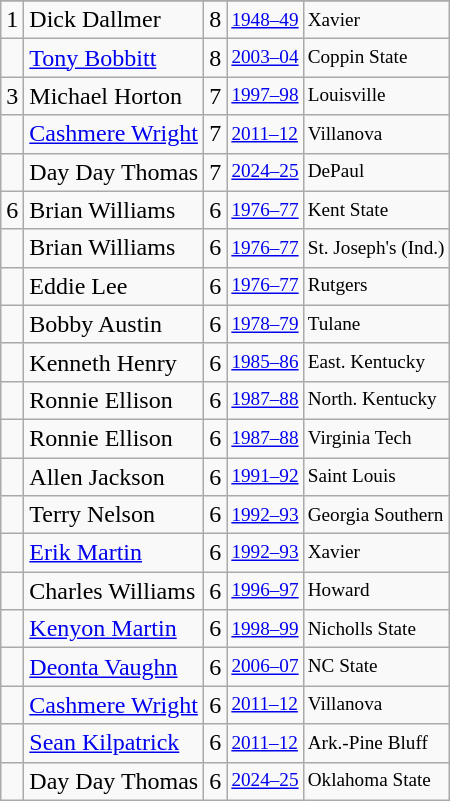<table class="wikitable">
<tr>
</tr>
<tr>
<td>1</td>
<td>Dick Dallmer</td>
<td>8</td>
<td style="font-size:80%;"><a href='#'>1948–49</a></td>
<td style="font-size:80%;">Xavier</td>
</tr>
<tr>
<td></td>
<td><a href='#'>Tony Bobbitt</a></td>
<td>8</td>
<td style="font-size:80%;"><a href='#'>2003–04</a></td>
<td style="font-size:80%;">Coppin State</td>
</tr>
<tr>
<td>3</td>
<td>Michael Horton</td>
<td>7</td>
<td style="font-size:80%;"><a href='#'>1997–98</a></td>
<td style="font-size:80%;">Louisville</td>
</tr>
<tr>
<td></td>
<td><a href='#'>Cashmere Wright</a></td>
<td>7</td>
<td style="font-size:80%;"><a href='#'>2011–12</a></td>
<td style="font-size:80%;">Villanova</td>
</tr>
<tr>
<td></td>
<td>Day Day Thomas</td>
<td>7</td>
<td style="font-size:80%;"><a href='#'>2024–25</a></td>
<td style="font-size:80%;">DePaul</td>
</tr>
<tr>
<td>6</td>
<td>Brian Williams</td>
<td>6</td>
<td style="font-size:80%;"><a href='#'>1976–77</a></td>
<td style="font-size:80%;">Kent State</td>
</tr>
<tr>
<td></td>
<td>Brian Williams</td>
<td>6</td>
<td style="font-size:80%;"><a href='#'>1976–77</a></td>
<td style="font-size:80%;">St. Joseph's (Ind.)</td>
</tr>
<tr>
<td></td>
<td>Eddie Lee</td>
<td>6</td>
<td style="font-size:80%;"><a href='#'>1976–77</a></td>
<td style="font-size:80%;">Rutgers</td>
</tr>
<tr>
<td></td>
<td>Bobby Austin</td>
<td>6</td>
<td style="font-size:80%;"><a href='#'>1978–79</a></td>
<td style="font-size:80%;">Tulane</td>
</tr>
<tr>
<td></td>
<td>Kenneth Henry</td>
<td>6</td>
<td style="font-size:80%;"><a href='#'>1985–86</a></td>
<td style="font-size:80%;">East. Kentucky</td>
</tr>
<tr>
<td></td>
<td>Ronnie Ellison</td>
<td>6</td>
<td style="font-size:80%;"><a href='#'>1987–88</a></td>
<td style="font-size:80%;">North. Kentucky</td>
</tr>
<tr>
<td></td>
<td>Ronnie Ellison</td>
<td>6</td>
<td style="font-size:80%;"><a href='#'>1987–88</a></td>
<td style="font-size:80%;">Virginia Tech</td>
</tr>
<tr>
<td></td>
<td>Allen Jackson</td>
<td>6</td>
<td style="font-size:80%;"><a href='#'>1991–92</a></td>
<td style="font-size:80%;">Saint Louis</td>
</tr>
<tr>
<td></td>
<td>Terry Nelson</td>
<td>6</td>
<td style="font-size:80%;"><a href='#'>1992–93</a></td>
<td style="font-size:80%;">Georgia Southern</td>
</tr>
<tr>
<td></td>
<td><a href='#'>Erik Martin</a></td>
<td>6</td>
<td style="font-size:80%;"><a href='#'>1992–93</a></td>
<td style="font-size:80%;">Xavier</td>
</tr>
<tr>
<td></td>
<td>Charles Williams</td>
<td>6</td>
<td style="font-size:80%;"><a href='#'>1996–97</a></td>
<td style="font-size:80%;">Howard</td>
</tr>
<tr>
<td></td>
<td><a href='#'>Kenyon Martin</a></td>
<td>6</td>
<td style="font-size:80%;"><a href='#'>1998–99</a></td>
<td style="font-size:80%;">Nicholls State</td>
</tr>
<tr>
<td></td>
<td><a href='#'>Deonta Vaughn</a></td>
<td>6</td>
<td style="font-size:80%;"><a href='#'>2006–07</a></td>
<td style="font-size:80%;">NC State</td>
</tr>
<tr>
<td></td>
<td><a href='#'>Cashmere Wright</a></td>
<td>6</td>
<td style="font-size:80%;"><a href='#'>2011–12</a></td>
<td style="font-size:80%;">Villanova</td>
</tr>
<tr>
<td></td>
<td><a href='#'>Sean Kilpatrick</a></td>
<td>6</td>
<td style="font-size:80%;"><a href='#'>2011–12</a></td>
<td style="font-size:80%;">Ark.-Pine Bluff</td>
</tr>
<tr>
<td></td>
<td>Day Day Thomas</td>
<td>6</td>
<td style="font-size:80%;"><a href='#'>2024–25</a></td>
<td style="font-size:80%;">Oklahoma State</td>
</tr>
</table>
